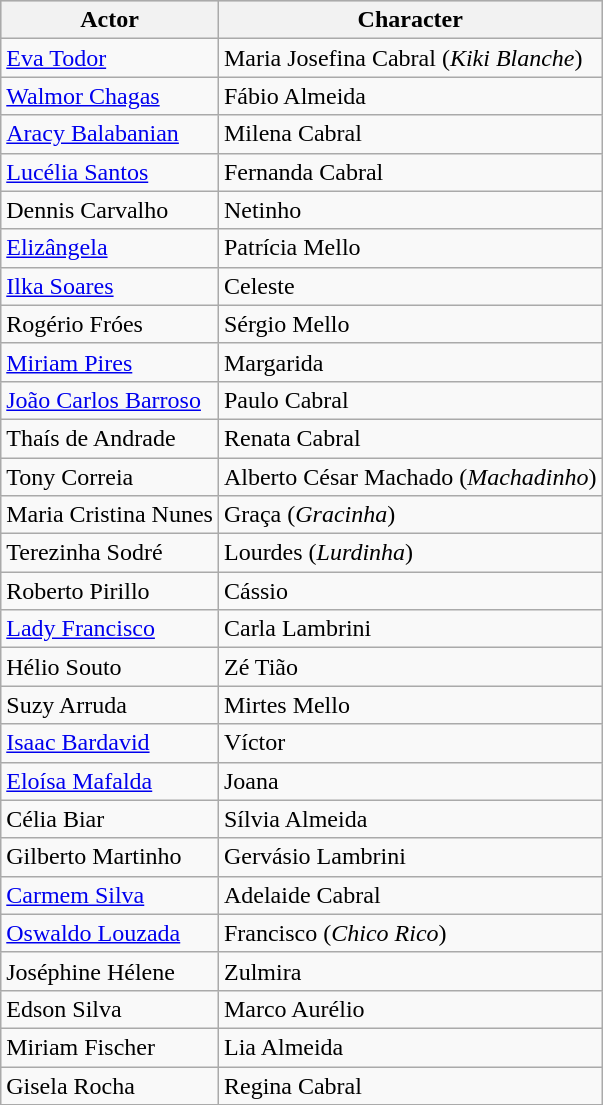<table class="wikitable sortable">
<tr style="background:#ccc;">
<th>Actor</th>
<th>Character</th>
</tr>
<tr>
<td><a href='#'>Eva Todor</a></td>
<td>Maria Josefina Cabral (<em>Kiki Blanche</em>)</td>
</tr>
<tr>
<td><a href='#'>Walmor Chagas</a></td>
<td>Fábio Almeida</td>
</tr>
<tr>
<td><a href='#'>Aracy Balabanian</a></td>
<td>Milena Cabral</td>
</tr>
<tr>
<td><a href='#'>Lucélia Santos</a></td>
<td>Fernanda Cabral</td>
</tr>
<tr>
<td>Dennis Carvalho</td>
<td>Netinho</td>
</tr>
<tr>
<td><a href='#'>Elizângela</a></td>
<td>Patrícia Mello</td>
</tr>
<tr>
<td><a href='#'>Ilka Soares</a></td>
<td>Celeste</td>
</tr>
<tr>
<td>Rogério Fróes</td>
<td>Sérgio Mello</td>
</tr>
<tr>
<td><a href='#'>Miriam Pires</a></td>
<td>Margarida</td>
</tr>
<tr>
<td><a href='#'>João Carlos Barroso</a></td>
<td>Paulo Cabral</td>
</tr>
<tr>
<td>Thaís de Andrade</td>
<td>Renata Cabral</td>
</tr>
<tr>
<td>Tony Correia</td>
<td>Alberto César Machado (<em>Machadinho</em>)</td>
</tr>
<tr>
<td>Maria Cristina Nunes</td>
<td>Graça (<em>Gracinha</em>)</td>
</tr>
<tr>
<td>Terezinha Sodré</td>
<td>Lourdes (<em>Lurdinha</em>)</td>
</tr>
<tr>
<td>Roberto Pirillo</td>
<td>Cássio</td>
</tr>
<tr>
<td><a href='#'>Lady Francisco</a></td>
<td>Carla Lambrini</td>
</tr>
<tr>
<td>Hélio Souto</td>
<td>Zé Tião</td>
</tr>
<tr>
<td>Suzy Arruda</td>
<td>Mirtes Mello</td>
</tr>
<tr>
<td><a href='#'>Isaac Bardavid</a></td>
<td>Víctor</td>
</tr>
<tr>
<td><a href='#'>Eloísa Mafalda</a></td>
<td>Joana</td>
</tr>
<tr>
<td>Célia Biar</td>
<td>Sílvia Almeida</td>
</tr>
<tr>
<td>Gilberto Martinho</td>
<td>Gervásio Lambrini</td>
</tr>
<tr>
<td><a href='#'>Carmem Silva</a></td>
<td>Adelaide Cabral</td>
</tr>
<tr>
<td><a href='#'>Oswaldo Louzada</a></td>
<td>Francisco (<em>Chico Rico</em>)</td>
</tr>
<tr>
<td>Joséphine Hélene</td>
<td>Zulmira</td>
</tr>
<tr>
<td>Edson Silva</td>
<td>Marco Aurélio</td>
</tr>
<tr>
<td>Miriam Fischer</td>
<td>Lia Almeida</td>
</tr>
<tr>
<td>Gisela Rocha</td>
<td>Regina Cabral</td>
</tr>
</table>
